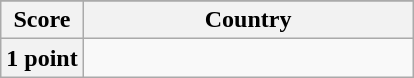<table class="wikitable">
<tr>
</tr>
<tr>
<th scope="col" width=20%>Score</th>
<th scope="col">Country</th>
</tr>
<tr>
<th scope="row">1 point</th>
<td></td>
</tr>
</table>
